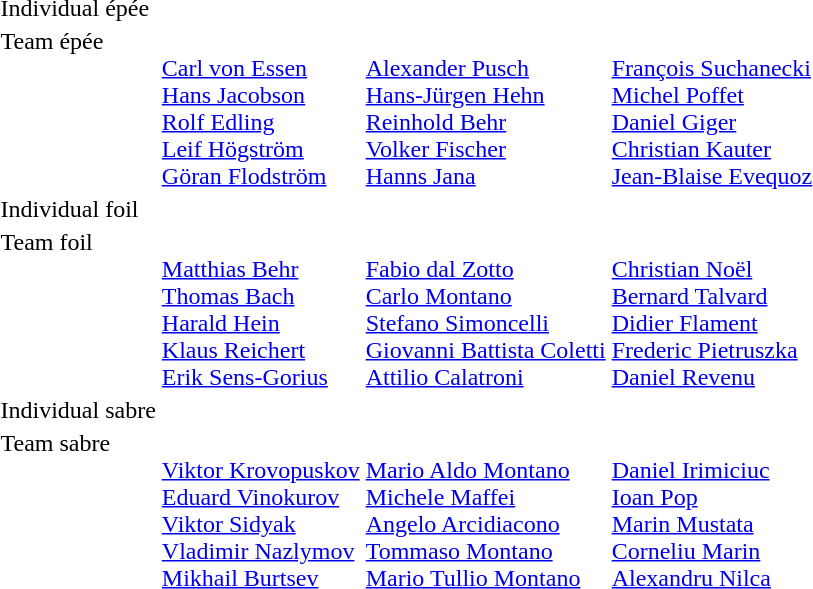<table>
<tr>
<td>Individual épée<br></td>
<td></td>
<td></td>
<td></td>
</tr>
<tr valign="top">
<td>Team épée<br></td>
<td><br><a href='#'>Carl von Essen</a><br><a href='#'>Hans Jacobson</a><br><a href='#'>Rolf Edling</a><br><a href='#'>Leif Högström</a><br><a href='#'>Göran Flodström</a></td>
<td><br><a href='#'>Alexander Pusch</a><br><a href='#'>Hans-Jürgen Hehn</a><br><a href='#'>Reinhold Behr</a><br><a href='#'>Volker Fischer</a><br><a href='#'>Hanns Jana</a></td>
<td><br><a href='#'>François Suchanecki</a><br><a href='#'>Michel Poffet</a><br><a href='#'>Daniel Giger</a><br><a href='#'>Christian Kauter</a><br><a href='#'>Jean-Blaise Evequoz</a></td>
</tr>
<tr>
<td>Individual foil<br></td>
<td></td>
<td></td>
<td></td>
</tr>
<tr valign="top">
<td>Team foil<br></td>
<td><br><a href='#'>Matthias Behr</a><br><a href='#'>Thomas Bach</a><br><a href='#'>Harald Hein</a><br><a href='#'>Klaus Reichert</a><br><a href='#'>Erik Sens-Gorius</a></td>
<td><br><a href='#'>Fabio dal Zotto</a><br><a href='#'>Carlo Montano</a><br><a href='#'>Stefano Simoncelli</a><br><a href='#'>Giovanni Battista Coletti</a><br><a href='#'>Attilio Calatroni</a></td>
<td><br><a href='#'>Christian Noël</a><br><a href='#'>Bernard Talvard</a><br><a href='#'>Didier Flament</a><br><a href='#'>Frederic Pietruszka</a><br><a href='#'>Daniel Revenu</a></td>
</tr>
<tr>
<td>Individual sabre<br></td>
<td></td>
<td></td>
<td></td>
</tr>
<tr valign="top">
<td>Team sabre<br></td>
<td><br><a href='#'>Viktor Krovopuskov</a><br><a href='#'>Eduard Vinokurov</a><br><a href='#'>Viktor Sidyak</a><br><a href='#'>Vladimir Nazlymov</a><br><a href='#'>Mikhail Burtsev</a></td>
<td><br><a href='#'>Mario Aldo Montano</a><br><a href='#'>Michele Maffei</a><br><a href='#'>Angelo Arcidiacono</a><br><a href='#'>Tommaso Montano</a><br><a href='#'>Mario Tullio Montano</a></td>
<td><br><a href='#'>Daniel Irimiciuc</a><br><a href='#'>Ioan Pop</a><br><a href='#'>Marin Mustata</a><br><a href='#'>Corneliu Marin</a><br><a href='#'>Alexandru Nilca</a></td>
</tr>
</table>
